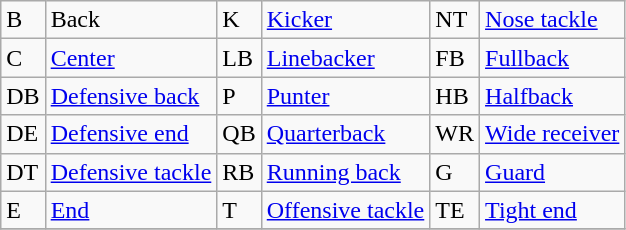<table class="wikitable">
<tr>
<td>B</td>
<td>Back</td>
<td>K</td>
<td><a href='#'>Kicker</a></td>
<td>NT</td>
<td><a href='#'>Nose tackle</a></td>
</tr>
<tr>
<td>C</td>
<td><a href='#'>Center</a></td>
<td>LB</td>
<td><a href='#'>Linebacker</a></td>
<td>FB</td>
<td><a href='#'>Fullback</a></td>
</tr>
<tr>
<td>DB</td>
<td><a href='#'>Defensive back</a></td>
<td>P</td>
<td><a href='#'>Punter</a></td>
<td>HB</td>
<td><a href='#'>Halfback</a></td>
</tr>
<tr>
<td>DE</td>
<td><a href='#'>Defensive end</a></td>
<td>QB</td>
<td><a href='#'>Quarterback</a></td>
<td>WR</td>
<td><a href='#'>Wide receiver</a></td>
</tr>
<tr>
<td>DT</td>
<td><a href='#'>Defensive tackle</a></td>
<td>RB</td>
<td><a href='#'>Running back</a></td>
<td>G</td>
<td><a href='#'>Guard</a></td>
</tr>
<tr>
<td>E</td>
<td><a href='#'>End</a></td>
<td>T</td>
<td><a href='#'>Offensive tackle</a></td>
<td>TE</td>
<td><a href='#'>Tight end</a></td>
</tr>
<tr>
</tr>
</table>
